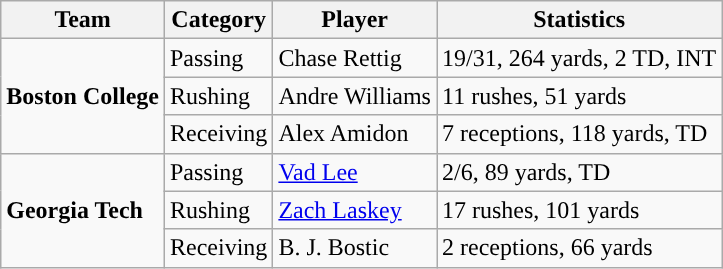<table class="wikitable" style="float: left;">
<tr>
<th>Team</th>
<th>Category</th>
<th>Player</th>
<th>Statistics</th>
</tr>
<tr>
<td rowspan=3><strong>Boston College</strong></td>
<td>Passing</td>
<td>Chase Rettig</td>
<td>19/31, 264 yards, 2 TD, INT</td>
</tr>
<tr>
<td>Rushing</td>
<td>Andre Williams</td>
<td>11 rushes, 51 yards</td>
</tr>
<tr>
<td>Receiving</td>
<td>Alex Amidon</td>
<td>7 receptions, 118 yards, TD</td>
</tr>
<tr>
<td rowspan=3><strong>Georgia Tech</strong></td>
<td>Passing</td>
<td><a href='#'>Vad Lee</a></td>
<td>2/6, 89 yards, TD</td>
</tr>
<tr>
<td>Rushing</td>
<td><a href='#'>Zach Laskey</a></td>
<td>17 rushes, 101 yards</td>
</tr>
<tr>
<td>Receiving</td>
<td>B. J. Bostic</td>
<td>2 receptions, 66 yards</td>
</tr>
</table>
